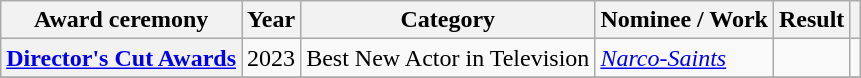<table class="wikitable plainrowheaders sortable">
<tr>
<th scope="col">Award ceremony</th>
<th scope="col">Year</th>
<th scope="col">Category</th>
<th scope="col">Nominee / Work</th>
<th scope="col">Result</th>
<th scope="col" class="unsortable"></th>
</tr>
<tr>
<th scope="row" rowspan="1"><a href='#'>Director's Cut Awards</a></th>
<td style="text-align:center">2023</td>
<td>Best New Actor in Television</td>
<td><em><a href='#'>Narco-Saints</a></em></td>
<td></td>
<td style="text-align:center"></td>
</tr>
<tr>
</tr>
</table>
